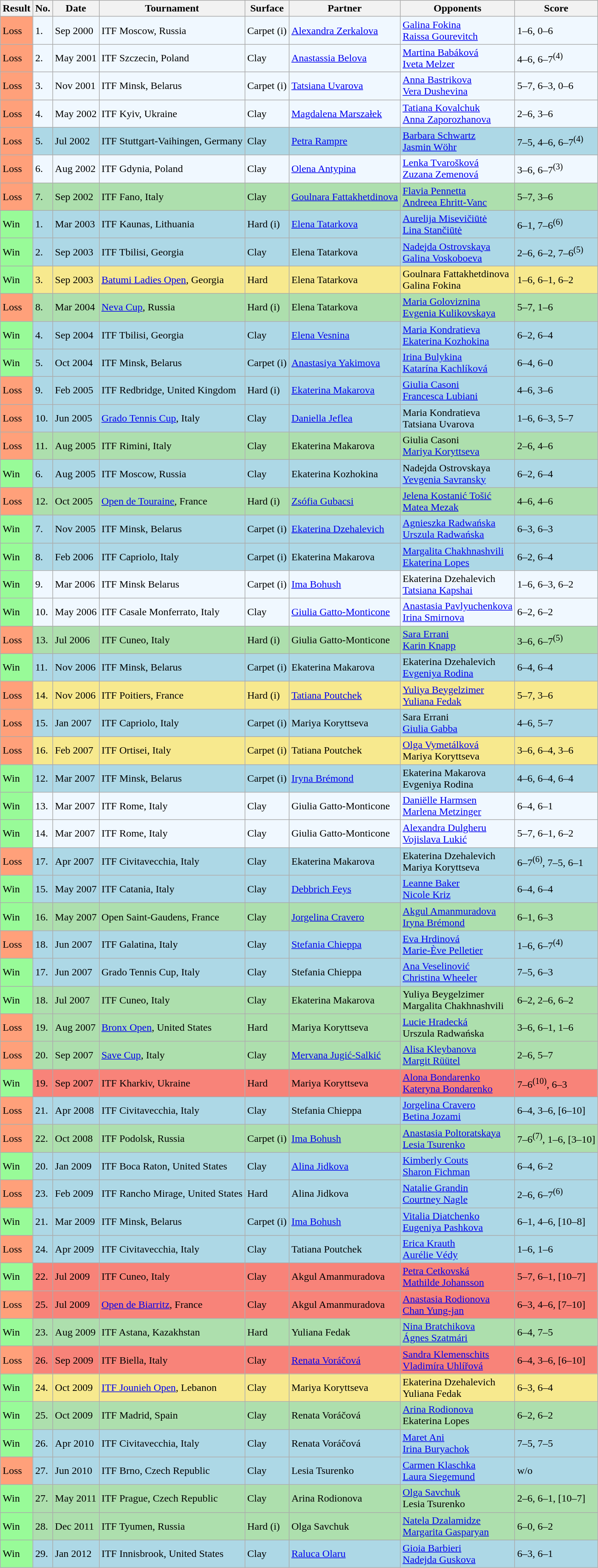<table class="sortable wikitable">
<tr>
<th>Result</th>
<th>No.</th>
<th>Date</th>
<th>Tournament</th>
<th>Surface</th>
<th>Partner</th>
<th>Opponents</th>
<th class="unsortable">Score</th>
</tr>
<tr bgcolor="#f0f8ff">
<td bgcolor="FFA07A">Loss</td>
<td>1.</td>
<td>Sep 2000</td>
<td>ITF Moscow, Russia</td>
<td>Carpet (i)</td>
<td> <a href='#'>Alexandra Zerkalova</a></td>
<td> <a href='#'>Galina Fokina</a> <br>  <a href='#'>Raissa Gourevitch</a></td>
<td>1–6, 0–6</td>
</tr>
<tr bgcolor="#f0f8ff">
<td bgcolor="FFA07A">Loss</td>
<td>2.</td>
<td>May 2001</td>
<td>ITF Szczecin, Poland</td>
<td>Clay</td>
<td> <a href='#'>Anastassia Belova</a></td>
<td> <a href='#'>Martina Babáková</a> <br>  <a href='#'>Iveta Melzer</a></td>
<td>4–6, 6–7<sup>(4)</sup></td>
</tr>
<tr bgcolor="#f0f8ff">
<td bgcolor="FFA07A">Loss</td>
<td>3.</td>
<td>Nov 2001</td>
<td>ITF Minsk, Belarus</td>
<td>Carpet (i)</td>
<td> <a href='#'>Tatsiana Uvarova</a></td>
<td> <a href='#'>Anna Bastrikova</a> <br>  <a href='#'>Vera Dushevina</a></td>
<td>5–7, 6–3, 0–6</td>
</tr>
<tr bgcolor="#f0f8ff">
<td bgcolor="FFA07A">Loss</td>
<td>4.</td>
<td>May 2002</td>
<td>ITF Kyiv, Ukraine</td>
<td>Clay</td>
<td> <a href='#'>Magdalena Marszałek</a></td>
<td> <a href='#'>Tatiana Kovalchuk</a> <br>  <a href='#'>Anna Zaporozhanova</a></td>
<td>2–6, 3–6</td>
</tr>
<tr bgcolor="lightblue">
<td bgcolor="FFA07A">Loss</td>
<td>5.</td>
<td>Jul 2002</td>
<td>ITF Stuttgart-Vaihingen, Germany</td>
<td>Clay</td>
<td> <a href='#'>Petra Rampre</a></td>
<td> <a href='#'>Barbara Schwartz</a> <br>  <a href='#'>Jasmin Wöhr</a></td>
<td>7–5, 4–6, 6–7<sup>(4)</sup></td>
</tr>
<tr bgcolor="#f0f8ff">
<td bgcolor="FFA07A">Loss</td>
<td>6.</td>
<td>Aug 2002</td>
<td>ITF Gdynia, Poland</td>
<td>Clay</td>
<td> <a href='#'>Olena Antypina</a></td>
<td> <a href='#'>Lenka Tvarošková</a> <br>  <a href='#'>Zuzana Zemenová</a></td>
<td>3–6, 6–7<sup>(3)</sup></td>
</tr>
<tr bgcolor="#ADDFAD">
<td bgcolor="FFA07A">Loss</td>
<td>7.</td>
<td>Sep 2002</td>
<td>ITF Fano, Italy</td>
<td>Clay</td>
<td> <a href='#'>Goulnara Fattakhetdinova</a></td>
<td> <a href='#'>Flavia Pennetta</a> <br>  <a href='#'>Andreea Ehritt-Vanc</a></td>
<td>5–7, 3–6</td>
</tr>
<tr bgcolor="lightblue">
<td bgcolor="98FB98">Win</td>
<td>1.</td>
<td>Mar 2003</td>
<td>ITF Kaunas, Lithuania</td>
<td>Hard (i)</td>
<td> <a href='#'>Elena Tatarkova</a></td>
<td> <a href='#'>Aurelija Misevičiūtė</a> <br>  <a href='#'>Lina Stančiūtė</a></td>
<td>6–1, 7–6<sup>(6)</sup></td>
</tr>
<tr bgcolor="lightblue">
<td bgcolor="98FB98">Win</td>
<td>2.</td>
<td>Sep 2003</td>
<td>ITF Tbilisi, Georgia</td>
<td>Clay</td>
<td> Elena Tatarkova</td>
<td> <a href='#'>Nadejda Ostrovskaya</a> <br>  <a href='#'>Galina Voskoboeva</a></td>
<td>2–6, 6–2, 7–6<sup>(5)</sup></td>
</tr>
<tr bgcolor="#F7E98E">
<td bgcolor="98FB98">Win</td>
<td>3.</td>
<td>Sep 2003</td>
<td><a href='#'>Batumi Ladies Open</a>, Georgia</td>
<td>Hard</td>
<td> Elena Tatarkova</td>
<td> Goulnara Fattakhetdinova <br>  Galina Fokina</td>
<td>1–6, 6–1, 6–2</td>
</tr>
<tr bgcolor="#ADDFAD">
<td bgcolor="FFA07A">Loss</td>
<td>8.</td>
<td>Mar 2004</td>
<td><a href='#'>Neva Cup</a>, Russia</td>
<td>Hard (i)</td>
<td> Elena Tatarkova</td>
<td> <a href='#'>Maria Goloviznina</a> <br>  <a href='#'>Evgenia Kulikovskaya</a></td>
<td>5–7, 1–6</td>
</tr>
<tr bgcolor="lightblue">
<td bgcolor="98FB98">Win</td>
<td>4.</td>
<td>Sep 2004</td>
<td>ITF Tbilisi, Georgia</td>
<td>Clay</td>
<td> <a href='#'>Elena Vesnina</a></td>
<td> <a href='#'>Maria Kondratieva</a> <br>  <a href='#'>Ekaterina Kozhokina</a></td>
<td>6–2, 6–4</td>
</tr>
<tr bgcolor="lightblue">
<td bgcolor="98FB98">Win</td>
<td>5.</td>
<td>Oct 2004</td>
<td>ITF Minsk, Belarus</td>
<td>Carpet (i)</td>
<td> <a href='#'>Anastasiya Yakimova</a></td>
<td> <a href='#'>Irina Bulykina</a> <br>   <a href='#'>Katarína Kachlíková</a></td>
<td>6–4, 6–0</td>
</tr>
<tr bgcolor="lightblue">
<td bgcolor="FFA07A">Loss</td>
<td>9.</td>
<td>Feb 2005</td>
<td>ITF Redbridge, United Kingdom</td>
<td>Hard (i)</td>
<td> <a href='#'>Ekaterina Makarova</a></td>
<td> <a href='#'>Giulia Casoni</a> <br>  <a href='#'>Francesca Lubiani</a></td>
<td>4–6, 3–6</td>
</tr>
<tr bgcolor="lightblue">
<td bgcolor="FFA07A">Loss</td>
<td>10.</td>
<td>Jun 2005</td>
<td><a href='#'>Grado Tennis Cup</a>, Italy</td>
<td>Clay</td>
<td> <a href='#'>Daniella Jeflea</a></td>
<td> Maria Kondratieva <br>  Tatsiana Uvarova</td>
<td>1–6, 6–3, 5–7</td>
</tr>
<tr bgcolor="#ADDFAD">
<td bgcolor="FFA07A">Loss</td>
<td>11.</td>
<td>Aug 2005</td>
<td>ITF Rimini, Italy</td>
<td>Clay</td>
<td> Ekaterina Makarova</td>
<td> Giulia Casoni <br>  <a href='#'>Mariya Koryttseva</a></td>
<td>2–6, 4–6</td>
</tr>
<tr bgcolor="lightblue">
<td bgcolor="98FB98">Win</td>
<td>6.</td>
<td>Aug 2005</td>
<td>ITF Moscow, Russia</td>
<td>Clay</td>
<td> Ekaterina Kozhokina</td>
<td> Nadejda Ostrovskaya <br>  <a href='#'>Yevgenia Savransky</a></td>
<td>6–2, 6–4</td>
</tr>
<tr bgcolor="#ADDFAD">
<td bgcolor="FFA07A">Loss</td>
<td>12.</td>
<td>Oct 2005</td>
<td><a href='#'>Open de Touraine</a>, France</td>
<td>Hard (i)</td>
<td> <a href='#'>Zsófia Gubacsi</a></td>
<td> <a href='#'>Jelena Kostanić Tošić</a> <br>  <a href='#'>Matea Mezak</a></td>
<td>4–6, 4–6</td>
</tr>
<tr bgcolor="lightblue">
<td bgcolor="98FB98">Win</td>
<td>7.</td>
<td>Nov 2005</td>
<td>ITF Minsk, Belarus</td>
<td>Carpet (i)</td>
<td> <a href='#'>Ekaterina Dzehalevich</a></td>
<td> <a href='#'>Agnieszka Radwańska</a> <br>  <a href='#'>Urszula Radwańska</a></td>
<td>6–3, 6–3</td>
</tr>
<tr bgcolor="lightblue">
<td bgcolor="98FB98">Win</td>
<td>8.</td>
<td>Feb 2006</td>
<td>ITF Capriolo, Italy</td>
<td>Carpet (i)</td>
<td> Ekaterina Makarova</td>
<td> <a href='#'>Margalita Chakhnashvili</a> <br>  <a href='#'>Ekaterina Lopes</a></td>
<td>6–2, 6–4</td>
</tr>
<tr bgcolor="#f0f8ff">
<td bgcolor="98FB98">Win</td>
<td>9.</td>
<td>Mar 2006</td>
<td>ITF Minsk Belarus</td>
<td>Carpet (i)</td>
<td> <a href='#'>Ima Bohush</a></td>
<td> Ekaterina Dzehalevich <br>  <a href='#'>Tatsiana Kapshai</a></td>
<td>1–6, 6–3, 6–2</td>
</tr>
<tr bgcolor="#f0f8ff">
<td bgcolor="98FB98">Win</td>
<td>10.</td>
<td>May 2006</td>
<td>ITF Casale Monferrato, Italy</td>
<td>Clay</td>
<td> <a href='#'>Giulia Gatto-Monticone</a></td>
<td> <a href='#'>Anastasia Pavlyuchenkova</a> <br>  <a href='#'>Irina Smirnova</a></td>
<td>6–2, 6–2</td>
</tr>
<tr bgcolor="#ADDFAD">
<td bgcolor="FFA07A">Loss</td>
<td>13.</td>
<td>Jul 2006</td>
<td>ITF Cuneo, Italy</td>
<td>Hard (i)</td>
<td> Giulia Gatto-Monticone</td>
<td> <a href='#'>Sara Errani</a> <br>  <a href='#'>Karin Knapp</a></td>
<td>3–6, 6–7<sup>(5)</sup></td>
</tr>
<tr bgcolor="lightblue">
<td bgcolor="98FB98">Win</td>
<td>11.</td>
<td>Nov 2006</td>
<td>ITF Minsk, Belarus</td>
<td>Carpet (i)</td>
<td> Ekaterina Makarova</td>
<td> Ekaterina Dzehalevich <br>  <a href='#'>Evgeniya Rodina</a></td>
<td>6–4, 6–4</td>
</tr>
<tr bgcolor="#F7E98E">
<td bgcolor="FFA07A">Loss</td>
<td>14.</td>
<td>Nov 2006</td>
<td>ITF Poitiers, France</td>
<td>Hard (i)</td>
<td> <a href='#'>Tatiana Poutchek</a></td>
<td> <a href='#'>Yuliya Beygelzimer</a> <br>  <a href='#'>Yuliana Fedak</a></td>
<td>5–7, 3–6</td>
</tr>
<tr bgcolor="lightblue">
<td bgcolor="FFA07A">Loss</td>
<td>15.</td>
<td>Jan 2007</td>
<td>ITF Capriolo, Italy</td>
<td>Carpet (i)</td>
<td> Mariya Koryttseva</td>
<td> Sara Errani <br>  <a href='#'>Giulia Gabba</a></td>
<td>4–6, 5–7</td>
</tr>
<tr bgcolor="#F7E98E">
<td bgcolor="FFA07A">Loss</td>
<td>16.</td>
<td>Feb 2007</td>
<td>ITF Ortisei, Italy</td>
<td>Carpet (i)</td>
<td> Tatiana Poutchek</td>
<td> <a href='#'>Olga Vymetálková</a> <br>  Mariya Koryttseva</td>
<td>3–6, 6–4, 3–6</td>
</tr>
<tr bgcolor="lightblue">
<td bgcolor="98FB98">Win</td>
<td>12.</td>
<td>Mar 2007</td>
<td>ITF Minsk, Belarus</td>
<td>Carpet (i)</td>
<td> <a href='#'>Iryna Brémond</a></td>
<td> Ekaterina Makarova <br>  Evgeniya Rodina</td>
<td>4–6, 6–4, 6–4</td>
</tr>
<tr bgcolor="#f0f8ff">
<td bgcolor="98FB98">Win</td>
<td>13.</td>
<td>Mar 2007</td>
<td>ITF Rome, Italy</td>
<td>Clay</td>
<td> Giulia Gatto-Monticone</td>
<td> <a href='#'>Daniëlle Harmsen</a> <br>  <a href='#'>Marlena Metzinger</a></td>
<td>6–4, 6–1</td>
</tr>
<tr bgcolor="#f0f8ff">
<td bgcolor="98FB98">Win</td>
<td>14.</td>
<td>Mar 2007</td>
<td>ITF Rome, Italy</td>
<td>Clay</td>
<td> Giulia Gatto-Monticone</td>
<td> <a href='#'>Alexandra Dulgheru</a> <br>  <a href='#'>Vojislava Lukić</a></td>
<td>5–7, 6–1, 6–2</td>
</tr>
<tr bgcolor="lightblue">
<td bgcolor="FFA07A">Loss</td>
<td>17.</td>
<td>Apr 2007</td>
<td>ITF Civitavecchia, Italy</td>
<td>Clay</td>
<td> Ekaterina Makarova</td>
<td> Ekaterina Dzehalevich <br>  Mariya Koryttseva</td>
<td>6–7<sup>(6)</sup>, 7–5, 6–1</td>
</tr>
<tr bgcolor="lightblue">
<td bgcolor="98FB98">Win</td>
<td>15.</td>
<td>May 2007</td>
<td>ITF Catania, Italy</td>
<td>Clay</td>
<td> <a href='#'>Debbrich Feys</a></td>
<td> <a href='#'>Leanne Baker</a> <br>  <a href='#'>Nicole Kriz</a></td>
<td>6–4, 6–4</td>
</tr>
<tr bgcolor="#ADDFAD">
<td bgcolor="98FB98">Win</td>
<td>16.</td>
<td>May 2007</td>
<td>Open Saint-Gaudens, France</td>
<td>Clay</td>
<td> <a href='#'>Jorgelina Cravero</a></td>
<td> <a href='#'>Akgul Amanmuradova</a> <br>  <a href='#'>Iryna Brémond</a></td>
<td>6–1, 6–3</td>
</tr>
<tr bgcolor="lightblue">
<td bgcolor="FFA07A">Loss</td>
<td>18.</td>
<td>Jun 2007</td>
<td>ITF Galatina, Italy</td>
<td>Clay</td>
<td> <a href='#'>Stefania Chieppa</a></td>
<td> <a href='#'>Eva Hrdinová</a> <br>  <a href='#'>Marie-Ève Pelletier</a></td>
<td>1–6, 6–7<sup>(4)</sup></td>
</tr>
<tr bgcolor="lightblue">
<td bgcolor="98FB98">Win</td>
<td>17.</td>
<td>Jun 2007</td>
<td>Grado Tennis Cup, Italy</td>
<td>Clay</td>
<td> Stefania Chieppa</td>
<td> <a href='#'>Ana Veselinović</a> <br>  <a href='#'>Christina Wheeler</a></td>
<td>7–5, 6–3</td>
</tr>
<tr bgcolor="#ADDFAD">
<td bgcolor="98FB98">Win</td>
<td>18.</td>
<td>Jul 2007</td>
<td>ITF Cuneo, Italy</td>
<td>Clay</td>
<td> Ekaterina Makarova</td>
<td> Yuliya Beygelzimer <br>  Margalita Chakhnashvili</td>
<td>6–2, 2–6, 6–2</td>
</tr>
<tr bgcolor="#ADDFAD">
<td bgcolor="FFA07A">Loss</td>
<td>19.</td>
<td>Aug 2007</td>
<td><a href='#'>Bronx Open</a>, United States</td>
<td>Hard</td>
<td> Mariya Koryttseva</td>
<td> <a href='#'>Lucie Hradecká</a> <br>  Urszula Radwańska</td>
<td>3–6, 6–1, 1–6</td>
</tr>
<tr bgcolor="#ADDFAD">
<td bgcolor="FFA07A">Loss</td>
<td>20.</td>
<td>Sep 2007</td>
<td><a href='#'>Save Cup</a>, Italy</td>
<td>Clay</td>
<td> <a href='#'>Mervana Jugić-Salkić</a></td>
<td> <a href='#'>Alisa Kleybanova</a> <br>  <a href='#'>Margit Rüütel</a></td>
<td>2–6, 5–7</td>
</tr>
<tr bgcolor="#F88379">
<td bgcolor="98FB98">Win</td>
<td>19.</td>
<td>Sep 2007</td>
<td>ITF Kharkiv, Ukraine</td>
<td>Hard</td>
<td> Mariya Koryttseva</td>
<td> <a href='#'>Alona Bondarenko</a> <br>  <a href='#'>Kateryna Bondarenko</a></td>
<td>7–6<sup>(10)</sup>, 6–3</td>
</tr>
<tr bgcolor="lightblue">
<td bgcolor="FFA07A">Loss</td>
<td>21.</td>
<td>Apr 2008</td>
<td>ITF Civitavecchia, Italy</td>
<td>Clay</td>
<td> Stefania Chieppa</td>
<td> <a href='#'>Jorgelina Cravero</a> <br>  <a href='#'>Betina Jozami</a></td>
<td>6–4, 3–6, [6–10]</td>
</tr>
<tr bgcolor="#ADDFAD">
<td bgcolor="FFA07A">Loss</td>
<td>22.</td>
<td>Oct 2008</td>
<td>ITF Podolsk, Russia</td>
<td>Carpet (i)</td>
<td> <a href='#'>Ima Bohush</a></td>
<td> <a href='#'>Anastasia Poltoratskaya</a> <br>  <a href='#'>Lesia Tsurenko</a></td>
<td>7–6<sup>(7)</sup>, 1–6, [3–10]</td>
</tr>
<tr bgcolor="lightblue">
<td bgcolor="98FB98">Win</td>
<td>20.</td>
<td>Jan 2009</td>
<td>ITF Boca Raton, United States</td>
<td>Clay</td>
<td> <a href='#'>Alina Jidkova</a></td>
<td> <a href='#'>Kimberly Couts</a> <br>  <a href='#'>Sharon Fichman</a></td>
<td>6–4, 6–2</td>
</tr>
<tr bgcolor="lightblue">
<td bgcolor="FFA07A">Loss</td>
<td>23.</td>
<td>Feb 2009</td>
<td>ITF Rancho Mirage, United States</td>
<td>Hard</td>
<td> Alina Jidkova</td>
<td> <a href='#'>Natalie Grandin</a> <br>    <a href='#'>Courtney Nagle</a></td>
<td>2–6, 6–7<sup>(6)</sup></td>
</tr>
<tr bgcolor="lightblue">
<td bgcolor="98FB98">Win</td>
<td>21.</td>
<td>Mar 2009</td>
<td>ITF Minsk, Belarus</td>
<td>Carpet (i)</td>
<td> <a href='#'>Ima Bohush</a></td>
<td> <a href='#'>Vitalia Diatchenko</a> <br>  <a href='#'>Eugeniya Pashkova</a></td>
<td>6–1, 4–6, [10–8]</td>
</tr>
<tr bgcolor="lightblue">
<td bgcolor="FFA07A">Loss</td>
<td>24.</td>
<td>Apr 2009</td>
<td>ITF Civitavecchia, Italy</td>
<td>Clay</td>
<td> Tatiana Poutchek</td>
<td> <a href='#'>Erica Krauth</a> <br>   <a href='#'>Aurélie Védy</a></td>
<td>1–6, 1–6</td>
</tr>
<tr bgcolor="#F88379">
<td bgcolor="98FB98">Win</td>
<td>22.</td>
<td>Jul 2009</td>
<td>ITF Cuneo, Italy</td>
<td>Clay</td>
<td> Akgul Amanmuradova</td>
<td> <a href='#'>Petra Cetkovská</a> <br>  <a href='#'>Mathilde Johansson</a></td>
<td>5–7, 6–1, [10–7]</td>
</tr>
<tr bgcolor="#F88379">
<td bgcolor="FFA07A">Loss</td>
<td>25.</td>
<td>Jul 2009</td>
<td><a href='#'>Open de Biarritz</a>, France</td>
<td>Clay</td>
<td> Akgul Amanmuradova</td>
<td> <a href='#'>Anastasia Rodionova</a> <br>  <a href='#'>Chan Yung-jan</a></td>
<td>6–3, 4–6, [7–10]</td>
</tr>
<tr bgcolor="#ADDFAD">
<td bgcolor="98FB98">Win</td>
<td>23.</td>
<td>Aug 2009</td>
<td>ITF Astana, Kazakhstan</td>
<td>Hard</td>
<td> Yuliana Fedak</td>
<td> <a href='#'>Nina Bratchikova</a> <br>  <a href='#'>Ágnes Szatmári</a></td>
<td>6–4, 7–5</td>
</tr>
<tr bgcolor="#F88379">
<td bgcolor="FFA07A">Loss</td>
<td>26.</td>
<td>Sep 2009</td>
<td>ITF Biella, Italy</td>
<td>Clay</td>
<td> <a href='#'>Renata Voráčová</a></td>
<td> <a href='#'>Sandra Klemenschits</a> <br>   <a href='#'>Vladimíra Uhlířová</a></td>
<td>6–4, 3–6, [6–10]</td>
</tr>
<tr bgcolor="#F7E98E">
<td bgcolor="98FB98">Win</td>
<td>24.</td>
<td>Oct 2009</td>
<td><a href='#'>ITF Jounieh Open</a>, Lebanon</td>
<td>Clay</td>
<td> Mariya Koryttseva</td>
<td> Ekaterina Dzehalevich <br>  Yuliana Fedak</td>
<td>6–3, 6–4</td>
</tr>
<tr bgcolor="#ADDFAD">
<td bgcolor="98FB98">Win</td>
<td>25.</td>
<td>Oct 2009</td>
<td>ITF Madrid, Spain</td>
<td>Clay</td>
<td> Renata Voráčová</td>
<td> <a href='#'>Arina Rodionova</a> <br>  Ekaterina Lopes</td>
<td>6–2, 6–2</td>
</tr>
<tr bgcolor="lightblue">
<td bgcolor="98FB98">Win</td>
<td>26.</td>
<td>Apr 2010</td>
<td>ITF Civitavecchia, Italy</td>
<td>Clay</td>
<td> Renata Voráčová</td>
<td> <a href='#'>Maret Ani</a> <br>  <a href='#'>Irina Buryachok</a></td>
<td>7–5, 7–5</td>
</tr>
<tr bgcolor="lightblue">
<td bgcolor="FFA07A">Loss</td>
<td>27.</td>
<td>Jun 2010</td>
<td>ITF Brno, Czech Republic</td>
<td>Clay</td>
<td> Lesia Tsurenko</td>
<td> <a href='#'>Carmen Klaschka</a> <br>  <a href='#'>Laura Siegemund</a></td>
<td>w/o</td>
</tr>
<tr bgcolor="#ADDFAD">
<td bgcolor="98FB98">Win</td>
<td>27.</td>
<td>May 2011</td>
<td>ITF Prague, Czech Republic</td>
<td>Clay</td>
<td> Arina Rodionova</td>
<td> <a href='#'>Olga Savchuk</a> <br>  Lesia Tsurenko</td>
<td>2–6, 6–1, [10–7]</td>
</tr>
<tr bgcolor="#ADDFAD">
<td bgcolor="98FB98">Win</td>
<td>28.</td>
<td>Dec 2011</td>
<td>ITF Tyumen, Russia</td>
<td>Hard (i)</td>
<td> Olga Savchuk</td>
<td> <a href='#'>Natela Dzalamidze</a> <br>  <a href='#'>Margarita Gasparyan</a></td>
<td>6–0, 6–2</td>
</tr>
<tr bgcolor="lightblue">
<td bgcolor="98FB98">Win</td>
<td>29.</td>
<td>Jan 2012</td>
<td>ITF Innisbrook, United States</td>
<td>Clay</td>
<td> <a href='#'>Raluca Olaru</a></td>
<td> <a href='#'>Gioia Barbieri</a> <br>  <a href='#'>Nadejda Guskova</a></td>
<td>6–3, 6–1</td>
</tr>
</table>
